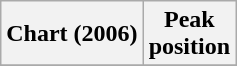<table class="wikitable sortable plainrowheaders">
<tr>
<th>Chart (2006)</th>
<th>Peak<br>position</th>
</tr>
<tr>
</tr>
</table>
